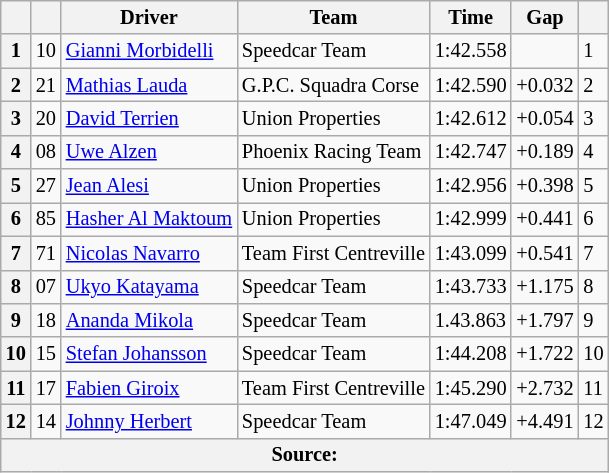<table class="wikitable" style="font-size: 85%">
<tr>
<th></th>
<th></th>
<th>Driver</th>
<th>Team</th>
<th>Time</th>
<th>Gap</th>
<th></th>
</tr>
<tr>
<th>1</th>
<td>10</td>
<td> <a href='#'>Gianni Morbidelli</a></td>
<td>Speedcar Team</td>
<td>1:42.558</td>
<td></td>
<td>1</td>
</tr>
<tr>
<th>2</th>
<td>21</td>
<td> <a href='#'>Mathias Lauda</a></td>
<td>G.P.C. Squadra Corse</td>
<td>1:42.590</td>
<td>+0.032</td>
<td>2</td>
</tr>
<tr>
<th>3</th>
<td>20</td>
<td> <a href='#'>David Terrien</a></td>
<td>Union Properties</td>
<td>1:42.612</td>
<td>+0.054</td>
<td>3</td>
</tr>
<tr>
<th>4</th>
<td>08</td>
<td> <a href='#'>Uwe Alzen</a></td>
<td>Phoenix Racing Team</td>
<td>1:42.747</td>
<td>+0.189</td>
<td>4</td>
</tr>
<tr>
<th>5</th>
<td>27</td>
<td> <a href='#'>Jean Alesi</a></td>
<td>Union Properties</td>
<td>1:42.956</td>
<td>+0.398</td>
<td>5</td>
</tr>
<tr>
<th>6</th>
<td>85</td>
<td> <a href='#'>Hasher Al Maktoum</a></td>
<td>Union Properties</td>
<td>1:42.999</td>
<td>+0.441</td>
<td>6</td>
</tr>
<tr>
<th>7</th>
<td>71</td>
<td> <a href='#'>Nicolas Navarro</a></td>
<td>Team First Centreville</td>
<td>1:43.099</td>
<td>+0.541</td>
<td>7</td>
</tr>
<tr>
<th>8</th>
<td>07</td>
<td> <a href='#'>Ukyo Katayama</a></td>
<td>Speedcar Team</td>
<td>1:43.733</td>
<td>+1.175</td>
<td>8</td>
</tr>
<tr>
<th>9</th>
<td>18</td>
<td> <a href='#'>Ananda Mikola</a></td>
<td>Speedcar Team</td>
<td>1.43.863</td>
<td>+1.797</td>
<td>9</td>
</tr>
<tr>
<th>10</th>
<td>15</td>
<td> <a href='#'>Stefan Johansson</a></td>
<td>Speedcar Team</td>
<td>1:44.208</td>
<td>+1.722</td>
<td>10</td>
</tr>
<tr>
<th>11</th>
<td>17</td>
<td> <a href='#'>Fabien Giroix</a></td>
<td>Team First Centreville</td>
<td>1:45.290</td>
<td>+2.732</td>
<td>11</td>
</tr>
<tr>
<th>12</th>
<td>14</td>
<td> <a href='#'>Johnny Herbert</a></td>
<td>Speedcar Team</td>
<td>1:47.049</td>
<td>+4.491</td>
<td>12</td>
</tr>
<tr>
<th colspan="7">Source:</th>
</tr>
</table>
